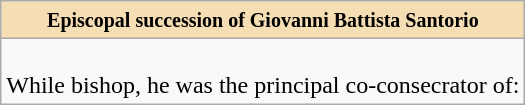<table role="presentation" class="wikitable mw-collapsible mw-collapsed"|>
<tr>
<th style="background:#F5DEB3"><small>Episcopal succession of Giovanni Battista Santorio</small></th>
</tr>
<tr>
<td><br>While bishop, he was the principal co-consecrator of:
</td>
</tr>
</table>
